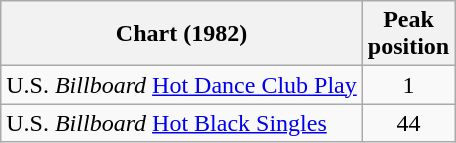<table class="wikitable sortable">
<tr>
<th>Chart (1982)</th>
<th>Peak<br>position</th>
</tr>
<tr>
<td>U.S. <em>Billboard</em> <a href='#'>Hot Dance Club Play</a></td>
<td style="text-align:center;">1</td>
</tr>
<tr>
<td>U.S. <em>Billboard</em> <a href='#'>Hot Black Singles</a></td>
<td align="center">44</td>
</tr>
</table>
